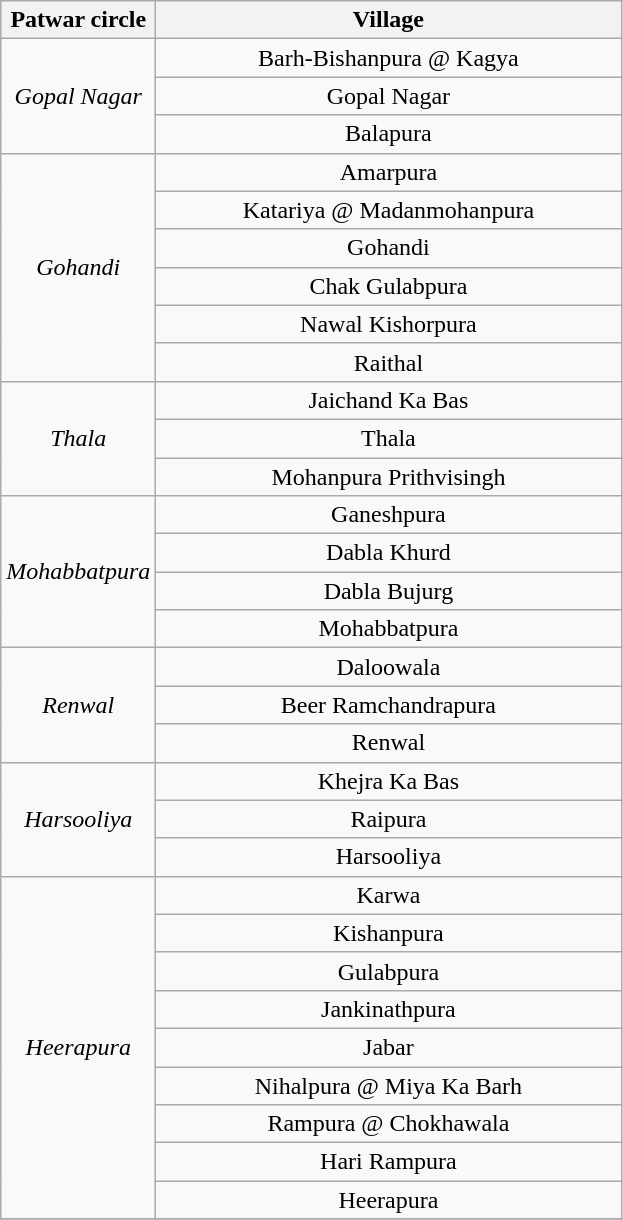<table class="wikitable">
<tr style="text-align:center;">
<th colspan="1"><strong>Patwar circle</strong></th>
<th style="width:75%;"><strong>Village</strong></th>
</tr>
<tr>
<td rowspan="3" style="text-align:center;"><em>Gopal Nagar</em></td>
<td style="text-align:center;">Barh-Bishanpura @ Kagya</td>
</tr>
<tr>
<td style="text-align:center;">Gopal Nagar</td>
</tr>
<tr>
<td style="text-align:center;">Balapura</td>
</tr>
<tr>
<td rowspan="6" style="text-align:center;"><em>Gohandi</em></td>
<td style="text-align:center;">Amarpura</td>
</tr>
<tr>
<td style="text-align:center;">Katariya @ Madanmohanpura</td>
</tr>
<tr>
<td style="text-align:center;">Gohandi</td>
</tr>
<tr>
<td style="text-align:center;">Chak Gulabpura</td>
</tr>
<tr>
<td style="text-align:center;">Nawal Kishorpura</td>
</tr>
<tr>
<td style="text-align:center;">Raithal</td>
</tr>
<tr>
<td rowspan="3" style="text-align:center;"><em>Thala</em></td>
<td style="text-align:center;">Jaichand Ka Bas</td>
</tr>
<tr>
<td style="text-align:center;">Thala</td>
</tr>
<tr>
<td style="text-align:center;">Mohanpura Prithvisingh</td>
</tr>
<tr>
<td rowspan="4" style="text-align:center;"><em>Mohabbatpura</em></td>
<td style="text-align:center;">Ganeshpura</td>
</tr>
<tr>
<td style="text-align:center;">Dabla Khurd</td>
</tr>
<tr>
<td style="text-align:center;">Dabla Bujurg</td>
</tr>
<tr>
<td style="text-align:center;">Mohabbatpura</td>
</tr>
<tr>
<td rowspan="3" style="text-align:center;"><em>Renwal</em></td>
<td style="text-align:center;">Daloowala</td>
</tr>
<tr>
<td style="text-align:center;">Beer Ramchandrapura</td>
</tr>
<tr>
<td style="text-align:center;">Renwal</td>
</tr>
<tr>
<td rowspan="3" style="text-align:center;"><em>Harsooliya</em></td>
<td style="text-align:center;">Khejra Ka Bas</td>
</tr>
<tr>
<td style="text-align:center;">Raipura</td>
</tr>
<tr>
<td style="text-align:center;">Harsooliya</td>
</tr>
<tr>
<td rowspan="9" style="text-align:center;"><em>Heerapura</em></td>
<td style="text-align:center;">Karwa</td>
</tr>
<tr>
<td style="text-align:center;">Kishanpura</td>
</tr>
<tr>
<td style="text-align:center;">Gulabpura</td>
</tr>
<tr>
<td style="text-align:center;">Jankinathpura</td>
</tr>
<tr>
<td style="text-align:center;">Jabar</td>
</tr>
<tr>
<td style="text-align:center;">Nihalpura @ Miya Ka Barh</td>
</tr>
<tr>
<td style="text-align:center;">Rampura @ Chokhawala</td>
</tr>
<tr>
<td style="text-align:center;">Hari Rampura</td>
</tr>
<tr>
<td style="text-align:center;">Heerapura</td>
</tr>
<tr>
</tr>
</table>
